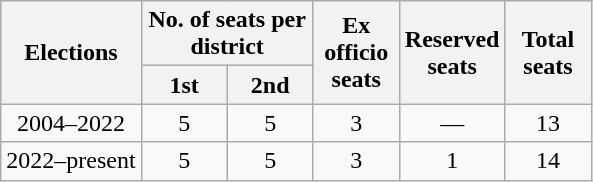<table class="wikitable" style="text-align:center">
<tr>
<th rowspan="2">Elections</th>
<th colspan="2">No. of seats per district</th>
<th rowspan="2" width="50px">Ex officio seats</th>
<th rowspan="2">Reserved<br>seats</th>
<th rowspan="2" width="50px">Total seats</th>
</tr>
<tr>
<th width="50px">1st</th>
<th width="50px">2nd</th>
</tr>
<tr>
<td>2004–2022</td>
<td>5</td>
<td>5</td>
<td>3</td>
<td>—</td>
<td>13</td>
</tr>
<tr>
<td>2022–present</td>
<td>5</td>
<td>5</td>
<td>3</td>
<td>1</td>
<td>14</td>
</tr>
</table>
